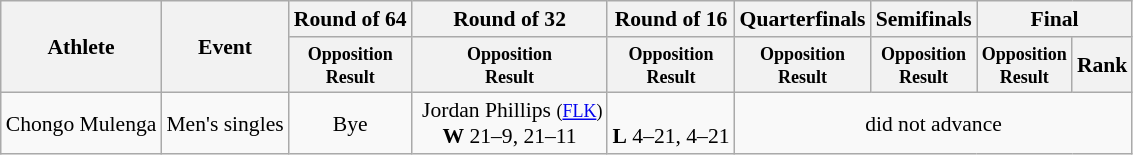<table class=wikitable style="font-size:90%">
<tr>
<th rowspan="2">Athlete</th>
<th rowspan="2">Event</th>
<th>Round of 64</th>
<th>Round of 32</th>
<th>Round of 16</th>
<th>Quarterfinals</th>
<th>Semifinals</th>
<th colspan="2">Final</th>
</tr>
<tr>
<th style="line-height:1em"><small>Opposition<br>Result</small></th>
<th style="line-height:1em"><small>Opposition<br>Result</small></th>
<th style="line-height:1em"><small>Opposition<br>Result</small></th>
<th style="line-height:1em"><small>Opposition<br>Result</small></th>
<th style="line-height:1em"><small>Opposition<br>Result</small></th>
<th style="line-height:1em"><small>Opposition<br>Result</small></th>
<th>Rank</th>
</tr>
<tr>
<td>Chongo Mulenga</td>
<td>Men's singles</td>
<td align="center">Bye</td>
<td align="center"> Jordan Phillips <small>(<a href='#'>FLK</a>)</small><br><strong>W</strong> 21–9, 21–11</td>
<td align="center"><br><strong>L</strong> 4–21, 4–21</td>
<td align="center" colspan=4>did not advance</td>
</tr>
</table>
